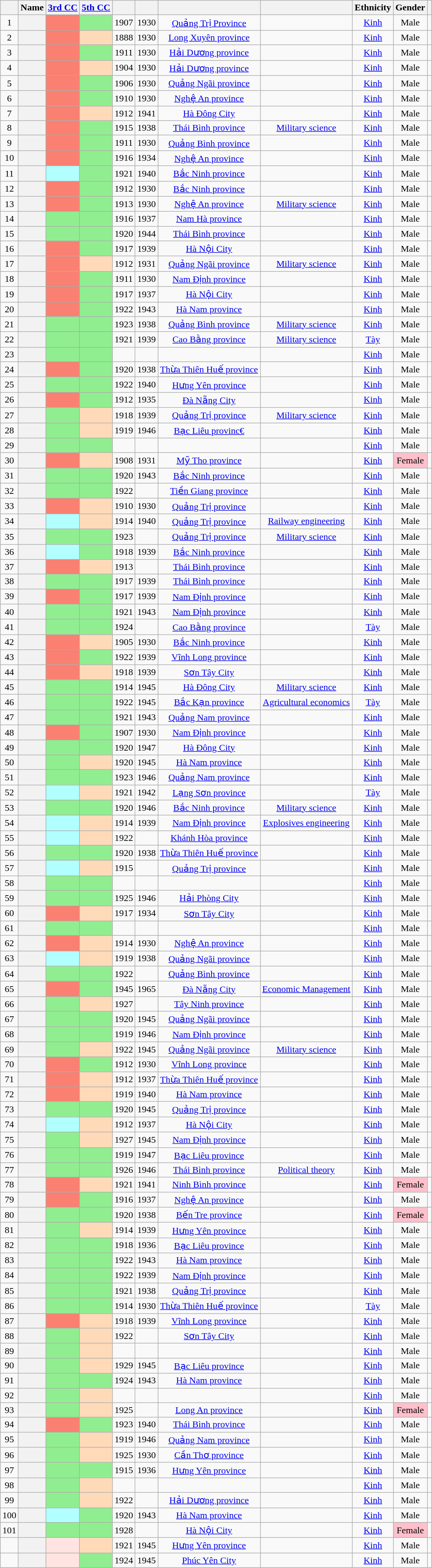<table class="wikitable sortable" style=text-align:center>
<tr>
<th scope="col"></th>
<th scope="col">Name</th>
<th scope="col"><a href='#'>3rd CC</a></th>
<th scope="col"><a href='#'>5th CC</a></th>
<th scope="col"></th>
<th scope="col"></th>
<th scope="col"></th>
<th scope="col"></th>
<th scope="col">Ethnicity</th>
<th scope="col">Gender</th>
<th scope="col" class="unsortable"></th>
</tr>
<tr>
<td>1</td>
<th align="center" scope="row" style="font-weight:normal;"></th>
<td bgcolor = Salmon></td>
<td bgcolor = LightGreen></td>
<td>1907</td>
<td>1930</td>
<td><a href='#'>Quảng Trị Province</a></td>
<td></td>
<td><a href='#'>Kinh</a></td>
<td>Male</td>
<td></td>
</tr>
<tr>
<td>2</td>
<th align="center" scope="row" style="font-weight:normal;"></th>
<td bgcolor = Salmon></td>
<td bgcolor = PeachPuff></td>
<td>1888</td>
<td>1930</td>
<td><a href='#'>Long Xuyên province</a></td>
<td></td>
<td><a href='#'>Kinh</a></td>
<td>Male</td>
<td></td>
</tr>
<tr>
<td>3</td>
<th align="center" scope="row" style="font-weight:normal;"></th>
<td bgcolor = Salmon></td>
<td bgcolor = LightGreen></td>
<td>1911</td>
<td>1930</td>
<td><a href='#'>Hải Dương province</a></td>
<td></td>
<td><a href='#'>Kinh</a></td>
<td>Male</td>
<td></td>
</tr>
<tr>
<td>4</td>
<th align="center" scope="row" style="font-weight:normal;"></th>
<td bgcolor = Salmon></td>
<td bgcolor = PeachPuff></td>
<td>1904</td>
<td>1930</td>
<td><a href='#'>Hải Dương province</a></td>
<td></td>
<td><a href='#'>Kinh</a></td>
<td>Male</td>
<td></td>
</tr>
<tr>
<td>5</td>
<th align="center" scope="row" style="font-weight:normal;"></th>
<td bgcolor = Salmon></td>
<td bgcolor = LightGreen></td>
<td>1906</td>
<td>1930</td>
<td><a href='#'>Quảng Ngãi province</a></td>
<td></td>
<td><a href='#'>Kinh</a></td>
<td>Male</td>
<td></td>
</tr>
<tr>
<td>6</td>
<th align="center" scope="row" style="font-weight:normal;"></th>
<td bgcolor = Salmon></td>
<td bgcolor = LightGreen></td>
<td>1910</td>
<td>1930</td>
<td><a href='#'>Nghệ An province</a></td>
<td></td>
<td><a href='#'>Kinh</a></td>
<td>Male</td>
<td></td>
</tr>
<tr>
<td>7</td>
<th align="center" scope="row" style="font-weight:normal;"></th>
<td bgcolor = Salmon></td>
<td bgcolor = PeachPuff></td>
<td>1912</td>
<td>1941</td>
<td><a href='#'>Hà Đông City</a></td>
<td></td>
<td><a href='#'>Kinh</a></td>
<td>Male</td>
<td></td>
</tr>
<tr>
<td>8</td>
<th align="center" scope="row" style="font-weight:normal;"></th>
<td bgcolor = Salmon></td>
<td bgcolor = LightGreen></td>
<td>1915</td>
<td>1938</td>
<td><a href='#'>Thái Bình province</a></td>
<td><a href='#'>Military science</a></td>
<td><a href='#'>Kinh</a></td>
<td>Male</td>
<td></td>
</tr>
<tr>
<td>9</td>
<th align="center" scope="row" style="font-weight:normal;"></th>
<td bgcolor = Salmon></td>
<td bgcolor = LightGreen></td>
<td>1911</td>
<td>1930</td>
<td><a href='#'>Quảng Bình province</a></td>
<td></td>
<td><a href='#'>Kinh</a></td>
<td>Male</td>
<td></td>
</tr>
<tr>
<td>10</td>
<th align="center" scope="row" style="font-weight:normal;"></th>
<td bgcolor = Salmon></td>
<td bgcolor = LightGreen></td>
<td>1916</td>
<td>1934</td>
<td><a href='#'>Nghệ An province</a></td>
<td></td>
<td><a href='#'>Kinh</a></td>
<td>Male</td>
<td></td>
</tr>
<tr>
<td>11</td>
<th align="center" scope="row" style="font-weight:normal;"></th>
<td bgcolor = #B2FFFF></td>
<td bgcolor = LightGreen></td>
<td>1921</td>
<td>1940</td>
<td><a href='#'>Bắc Ninh province</a></td>
<td></td>
<td><a href='#'>Kinh</a></td>
<td>Male</td>
<td></td>
</tr>
<tr>
<td>12</td>
<th align="center" scope="row" style="font-weight:normal;"></th>
<td bgcolor = Salmon></td>
<td bgcolor = LightGreen></td>
<td>1912</td>
<td>1930</td>
<td><a href='#'>Bắc Ninh province</a></td>
<td></td>
<td><a href='#'>Kinh</a></td>
<td>Male</td>
<td></td>
</tr>
<tr>
<td>13</td>
<th align="center" scope="row" style="font-weight:normal;"></th>
<td bgcolor = Salmon></td>
<td bgcolor = LightGreen></td>
<td>1913</td>
<td>1930</td>
<td><a href='#'>Nghệ An province</a></td>
<td><a href='#'>Military science</a></td>
<td><a href='#'>Kinh</a></td>
<td>Male</td>
<td></td>
</tr>
<tr>
<td>14</td>
<th align="center" scope="row" style="font-weight:normal;"></th>
<td bgcolor = LightGreen></td>
<td bgcolor = LightGreen></td>
<td>1916</td>
<td>1937</td>
<td><a href='#'>Nam Hà province</a></td>
<td></td>
<td><a href='#'>Kinh</a></td>
<td>Male</td>
<td></td>
</tr>
<tr>
<td>15</td>
<th align="center" scope="row" style="font-weight:normal;"></th>
<td bgcolor = LightGreen></td>
<td bgcolor = LightGreen></td>
<td>1920</td>
<td>1944</td>
<td><a href='#'>Thái Bình province</a></td>
<td></td>
<td><a href='#'>Kinh</a></td>
<td>Male</td>
<td></td>
</tr>
<tr>
<td>16</td>
<th align="center" scope="row" style="font-weight:normal;"></th>
<td bgcolor = Salmon></td>
<td bgcolor = LightGreen></td>
<td>1917</td>
<td>1939</td>
<td><a href='#'>Hà Nội City</a></td>
<td></td>
<td><a href='#'>Kinh</a></td>
<td>Male</td>
<td></td>
</tr>
<tr>
<td>17</td>
<th align="center" scope="row" style="font-weight:normal;"></th>
<td bgcolor = Salmon></td>
<td bgcolor = PeachPuff></td>
<td>1912</td>
<td>1931</td>
<td><a href='#'>Quảng Ngãi province</a></td>
<td><a href='#'>Military science</a></td>
<td><a href='#'>Kinh</a></td>
<td>Male</td>
<td></td>
</tr>
<tr>
<td>18</td>
<th align="center" scope="row" style="font-weight:normal;"></th>
<td bgcolor = Salmon></td>
<td bgcolor = LightGreen></td>
<td>1911</td>
<td>1930</td>
<td><a href='#'>Nam Định province</a></td>
<td></td>
<td><a href='#'>Kinh</a></td>
<td>Male</td>
<td></td>
</tr>
<tr>
<td>19</td>
<th align="center" scope="row" style="font-weight:normal;"></th>
<td bgcolor = Salmon></td>
<td bgcolor = LightGreen></td>
<td>1917</td>
<td>1937</td>
<td><a href='#'>Hà Nội City</a></td>
<td></td>
<td><a href='#'>Kinh</a></td>
<td>Male</td>
<td></td>
</tr>
<tr>
<td>20</td>
<th align="center" scope="row" style="font-weight:normal;"></th>
<td bgcolor = Salmon></td>
<td bgcolor = LightGreen></td>
<td>1922</td>
<td>1943</td>
<td><a href='#'>Hà Nam province</a></td>
<td></td>
<td><a href='#'>Kinh</a></td>
<td>Male</td>
<td></td>
</tr>
<tr>
<td>21</td>
<th align="center" scope="row" style="font-weight:normal;"></th>
<td bgcolor = LightGreen></td>
<td bgcolor = LightGreen></td>
<td>1923</td>
<td>1938</td>
<td><a href='#'>Quảng Bình province</a></td>
<td><a href='#'>Military science</a></td>
<td><a href='#'>Kinh</a></td>
<td>Male</td>
<td></td>
</tr>
<tr>
<td>22</td>
<th align="center" scope="row" style="font-weight:normal;"></th>
<td bgcolor = LightGreen></td>
<td bgcolor = LightGreen></td>
<td>1921</td>
<td>1939</td>
<td><a href='#'>Cao Bằng province</a></td>
<td><a href='#'>Military science</a></td>
<td><a href='#'>Tày</a></td>
<td>Male</td>
<td></td>
</tr>
<tr>
<td>23</td>
<th align="center" scope="row" style="font-weight:normal;"></th>
<td bgcolor = LightGreen></td>
<td bgcolor = LightGreen></td>
<td></td>
<td></td>
<td></td>
<td></td>
<td><a href='#'>Kinh</a></td>
<td>Male</td>
<td></td>
</tr>
<tr>
<td>24</td>
<th align="center" scope="row" style="font-weight:normal;"></th>
<td bgcolor = Salmon></td>
<td bgcolor = LightGreen></td>
<td>1920</td>
<td>1938</td>
<td><a href='#'>Thừa Thiên Huế province</a></td>
<td></td>
<td><a href='#'>Kinh</a></td>
<td>Male</td>
<td></td>
</tr>
<tr>
<td>25</td>
<th align="center" scope="row" style="font-weight:normal;"></th>
<td bgcolor = LightGreen></td>
<td bgcolor = LightGreen></td>
<td>1922</td>
<td>1940</td>
<td><a href='#'>Hưng Yên province</a></td>
<td></td>
<td><a href='#'>Kinh</a></td>
<td>Male</td>
<td></td>
</tr>
<tr>
<td>26</td>
<th align="center" scope="row" style="font-weight:normal;"></th>
<td bgcolor = Salmon></td>
<td bgcolor = LightGreen></td>
<td>1912</td>
<td>1935</td>
<td><a href='#'>Đà Nẵng City</a></td>
<td></td>
<td><a href='#'>Kinh</a></td>
<td>Male</td>
<td></td>
</tr>
<tr>
<td>27</td>
<th align="center" scope="row" style="font-weight:normal;"></th>
<td bgcolor = LightGreen></td>
<td bgcolor = PeachPuff></td>
<td>1918</td>
<td>1939</td>
<td><a href='#'>Quảng Trị province</a></td>
<td><a href='#'>Military science</a></td>
<td><a href='#'>Kinh</a></td>
<td>Male</td>
<td></td>
</tr>
<tr>
<td>28</td>
<th align="center" scope="row" style="font-weight:normal;"></th>
<td bgcolor = LightGreen></td>
<td bgcolor = PeachPuff></td>
<td>1919</td>
<td>1946</td>
<td><a href='#'>Bạc Liêu provinc€</a></td>
<td></td>
<td><a href='#'>Kinh</a></td>
<td>Male</td>
<td></td>
</tr>
<tr>
<td>29</td>
<th align="center" scope="row" style="font-weight:normal;"></th>
<td bgcolor = LightGreen></td>
<td bgcolor = LightGreen></td>
<td></td>
<td></td>
<td></td>
<td></td>
<td><a href='#'>Kinh</a></td>
<td>Male</td>
<td></td>
</tr>
<tr>
<td>30</td>
<th align="center" scope="row" style="font-weight:normal;"></th>
<td bgcolor = Salmon></td>
<td bgcolor = PeachPuff></td>
<td>1908</td>
<td>1931</td>
<td><a href='#'>Mỹ Tho province</a></td>
<td></td>
<td><a href='#'>Kinh</a></td>
<td style="background: Pink">Female</td>
<td></td>
</tr>
<tr>
<td>31</td>
<th align="center" scope="row" style="font-weight:normal;"></th>
<td bgcolor = LightGreen></td>
<td bgcolor = LightGreen></td>
<td>1920</td>
<td>1943</td>
<td><a href='#'>Bắc Ninh province</a></td>
<td></td>
<td><a href='#'>Kinh</a></td>
<td>Male</td>
<td></td>
</tr>
<tr>
<td>32</td>
<th align="center" scope="row" style="font-weight:normal;"></th>
<td bgcolor = LightGreen></td>
<td bgcolor = LightGreen></td>
<td>1922</td>
<td></td>
<td><a href='#'>Tiền Giang province</a></td>
<td></td>
<td><a href='#'>Kinh</a></td>
<td>Male</td>
<td></td>
</tr>
<tr>
<td>33</td>
<th align="center" scope="row" style="font-weight:normal;"></th>
<td bgcolor = Salmon></td>
<td bgcolor = PeachPuff></td>
<td>1910</td>
<td>1930</td>
<td><a href='#'>Quảng Trị province</a></td>
<td></td>
<td><a href='#'>Kinh</a></td>
<td>Male</td>
<td></td>
</tr>
<tr>
<td>34</td>
<th align="center" scope="row" style="font-weight:normal;"></th>
<td bgcolor = #B2FFFF></td>
<td bgcolor = PeachPuff></td>
<td>1914</td>
<td>1940</td>
<td><a href='#'>Quảng Trị province</a></td>
<td><a href='#'>Railway engineering</a></td>
<td><a href='#'>Kinh</a></td>
<td>Male</td>
<td></td>
</tr>
<tr>
<td>35</td>
<th align="center" scope="row" style="font-weight:normal;"></th>
<td bgcolor = LightGreen></td>
<td bgcolor = LightGreen></td>
<td>1923</td>
<td></td>
<td><a href='#'>Quảng Trị province</a></td>
<td><a href='#'>Military science</a></td>
<td><a href='#'>Kinh</a></td>
<td>Male</td>
<td></td>
</tr>
<tr>
<td>36</td>
<th align="center" scope="row" style="font-weight:normal;"></th>
<td bgcolor = #B2FFFF></td>
<td bgcolor = LightGreen></td>
<td>1918</td>
<td>1939</td>
<td><a href='#'>Bắc Ninh province</a></td>
<td></td>
<td><a href='#'>Kinh</a></td>
<td>Male</td>
<td></td>
</tr>
<tr>
<td>37</td>
<th align="center" scope="row" style="font-weight:normal;"></th>
<td bgcolor = Salmon></td>
<td bgcolor = PeachPuff></td>
<td>1913</td>
<td></td>
<td><a href='#'>Thái Bình province</a></td>
<td></td>
<td><a href='#'>Kinh</a></td>
<td>Male</td>
<td></td>
</tr>
<tr>
<td>38</td>
<th align="center" scope="row" style="font-weight:normal;"></th>
<td bgcolor = LightGreen></td>
<td bgcolor = LightGreen></td>
<td>1917</td>
<td>1939</td>
<td><a href='#'>Thái Bình province</a></td>
<td></td>
<td><a href='#'>Kinh</a></td>
<td>Male</td>
<td></td>
</tr>
<tr>
<td>39</td>
<th align="center" scope="row" style="font-weight:normal;"></th>
<td bgcolor = Salmon></td>
<td bgcolor = LightGreen></td>
<td>1917</td>
<td>1939</td>
<td><a href='#'>Nam Định province</a></td>
<td></td>
<td><a href='#'>Kinh</a></td>
<td>Male</td>
<td></td>
</tr>
<tr>
<td>40</td>
<th align="center" scope="row" style="font-weight:normal;"></th>
<td bgcolor = LightGreen></td>
<td bgcolor = LightGreen></td>
<td>1921</td>
<td>1943</td>
<td><a href='#'>Nam Định province</a></td>
<td></td>
<td><a href='#'>Kinh</a></td>
<td>Male</td>
<td></td>
</tr>
<tr>
<td>41</td>
<th align="center" scope="row" style="font-weight:normal;"></th>
<td bgcolor = LightGreen></td>
<td bgcolor = LightGreen></td>
<td>1924</td>
<td></td>
<td><a href='#'>Cao Bằng province</a></td>
<td></td>
<td><a href='#'>Tày</a></td>
<td>Male</td>
<td></td>
</tr>
<tr>
<td>42</td>
<th align="center" scope="row" style="font-weight:normal;"></th>
<td bgcolor = Salmon></td>
<td bgcolor = PeachPuff></td>
<td>1905</td>
<td>1930</td>
<td><a href='#'>Bắc Ninh province</a></td>
<td></td>
<td><a href='#'>Kinh</a></td>
<td>Male</td>
<td></td>
</tr>
<tr>
<td>43</td>
<th align="center" scope="row" style="font-weight:normal;"></th>
<td bgcolor = Salmon></td>
<td bgcolor = LightGreen></td>
<td>1922</td>
<td>1939</td>
<td><a href='#'>Vĩnh Long province</a></td>
<td></td>
<td><a href='#'>Kinh</a></td>
<td>Male</td>
<td></td>
</tr>
<tr>
<td>44</td>
<th align="center" scope="row" style="font-weight:normal;"></th>
<td bgcolor = Salmon></td>
<td bgcolor = PeachPuff></td>
<td>1918</td>
<td>1939</td>
<td><a href='#'>Sơn Tây City</a></td>
<td></td>
<td><a href='#'>Kinh</a></td>
<td>Male</td>
<td></td>
</tr>
<tr>
<td>45</td>
<th align="center" scope="row" style="font-weight:normal;"></th>
<td bgcolor = LightGreen></td>
<td bgcolor = LightGreen></td>
<td>1914</td>
<td>1945</td>
<td><a href='#'>Hà Đông City</a></td>
<td><a href='#'>Military science</a></td>
<td><a href='#'>Kinh</a></td>
<td>Male</td>
<td></td>
</tr>
<tr>
<td>46</td>
<th align="center" scope="row" style="font-weight:normal;"></th>
<td bgcolor = LightGreen></td>
<td bgcolor = LightGreen></td>
<td>1922</td>
<td>1945</td>
<td><a href='#'>Bắc Kạn province</a></td>
<td><a href='#'>Agricultural economics</a></td>
<td><a href='#'>Tày</a></td>
<td>Male</td>
<td></td>
</tr>
<tr>
<td>47</td>
<th align="center" scope="row" style="font-weight:normal;"></th>
<td bgcolor = LightGreen></td>
<td bgcolor = LightGreen></td>
<td>1921</td>
<td>1943</td>
<td><a href='#'>Quảng Nam province</a></td>
<td></td>
<td><a href='#'>Kinh</a></td>
<td>Male</td>
<td></td>
</tr>
<tr>
<td>48</td>
<th align="center" scope="row" style="font-weight:normal;"></th>
<td bgcolor = Salmon></td>
<td bgcolor = LightGreen></td>
<td>1907</td>
<td>1930</td>
<td><a href='#'>Nam Định province</a></td>
<td></td>
<td><a href='#'>Kinh</a></td>
<td>Male</td>
<td></td>
</tr>
<tr>
<td>49</td>
<th align="center" scope="row" style="font-weight:normal;"></th>
<td bgcolor = LightGreen></td>
<td bgcolor = LightGreen></td>
<td>1920</td>
<td>1947</td>
<td><a href='#'>Hà Đông City</a></td>
<td></td>
<td><a href='#'>Kinh</a></td>
<td>Male</td>
<td></td>
</tr>
<tr>
<td>50</td>
<th align="center" scope="row" style="font-weight:normal;"></th>
<td bgcolor = LightGreen></td>
<td bgcolor = PeachPuff></td>
<td>1920</td>
<td>1945</td>
<td><a href='#'>Hà Nam province</a></td>
<td></td>
<td><a href='#'>Kinh</a></td>
<td>Male</td>
<td></td>
</tr>
<tr>
<td>51</td>
<th align="center" scope="row" style="font-weight:normal;"></th>
<td bgcolor = LightGreen></td>
<td bgcolor = LightGreen></td>
<td>1923</td>
<td>1946</td>
<td><a href='#'>Quảng Nam province</a></td>
<td></td>
<td><a href='#'>Kinh</a></td>
<td>Male</td>
<td></td>
</tr>
<tr>
<td>52</td>
<th align="center" scope="row" style="font-weight:normal;"></th>
<td bgcolor = #B2FFFF></td>
<td bgcolor = PeachPuff></td>
<td>1921</td>
<td>1942</td>
<td><a href='#'>Lạng Sơn province</a></td>
<td></td>
<td><a href='#'>Tày</a></td>
<td>Male</td>
<td></td>
</tr>
<tr>
<td>53</td>
<th align="center" scope="row" style="font-weight:normal;"></th>
<td bgcolor = LightGreen></td>
<td bgcolor = LightGreen></td>
<td>1920</td>
<td>1946</td>
<td><a href='#'>Bắc Ninh province</a></td>
<td><a href='#'>Military science</a></td>
<td><a href='#'>Kinh</a></td>
<td>Male</td>
<td></td>
</tr>
<tr>
<td>54</td>
<th align="center" scope="row" style="font-weight:normal;"></th>
<td bgcolor = #B2FFFF></td>
<td bgcolor = PeachPuff></td>
<td>1914</td>
<td>1939</td>
<td><a href='#'>Nam Định province</a></td>
<td><a href='#'>Explosives engineering</a></td>
<td><a href='#'>Kinh</a></td>
<td>Male</td>
<td></td>
</tr>
<tr>
<td>55</td>
<th align="center" scope="row" style="font-weight:normal;"></th>
<td bgcolor = #B2FFFF></td>
<td bgcolor = PeachPuff></td>
<td>1922</td>
<td></td>
<td><a href='#'>Khánh Hòa province</a></td>
<td></td>
<td><a href='#'>Kinh</a></td>
<td>Male</td>
<td></td>
</tr>
<tr>
<td>56</td>
<th align="center" scope="row" style="font-weight:normal;"></th>
<td bgcolor = LightGreen></td>
<td bgcolor = LightGreen></td>
<td>1920</td>
<td>1938</td>
<td><a href='#'>Thừa Thiên Huế province</a></td>
<td></td>
<td><a href='#'>Kinh</a></td>
<td>Male</td>
<td></td>
</tr>
<tr>
<td>57</td>
<th align="center" scope="row" style="font-weight:normal;"></th>
<td bgcolor = #B2FFFF></td>
<td bgcolor = PeachPuff></td>
<td>1915</td>
<td></td>
<td><a href='#'>Quảng Trị province</a></td>
<td></td>
<td><a href='#'>Kinh</a></td>
<td>Male</td>
<td></td>
</tr>
<tr>
<td>58</td>
<th align="center" scope="row" style="font-weight:normal;"></th>
<td bgcolor = LightGreen></td>
<td bgcolor = LightGreen></td>
<td></td>
<td></td>
<td></td>
<td></td>
<td><a href='#'>Kinh</a></td>
<td>Male</td>
<td></td>
</tr>
<tr>
<td>59</td>
<th align="center" scope="row" style="font-weight:normal;"></th>
<td bgcolor = LightGreen></td>
<td bgcolor = LightGreen></td>
<td>1925</td>
<td>1946</td>
<td><a href='#'>Hải Phòng City</a></td>
<td></td>
<td><a href='#'>Kinh</a></td>
<td>Male</td>
<td></td>
</tr>
<tr>
<td>60</td>
<th align="center" scope="row" style="font-weight:normal;"></th>
<td bgcolor = Salmon></td>
<td bgcolor = PeachPuff></td>
<td>1917</td>
<td>1934</td>
<td><a href='#'>Sơn Tây City</a></td>
<td></td>
<td><a href='#'>Kinh</a></td>
<td>Male</td>
<td></td>
</tr>
<tr>
<td>61</td>
<th align="center" scope="row" style="font-weight:normal;"></th>
<td bgcolor = LightGreen></td>
<td bgcolor = LightGreen></td>
<td></td>
<td></td>
<td></td>
<td></td>
<td><a href='#'>Kinh</a></td>
<td>Male</td>
<td></td>
</tr>
<tr>
<td>62</td>
<th align="center" scope="row" style="font-weight:normal;"></th>
<td bgcolor = Salmon></td>
<td bgcolor = PeachPuff></td>
<td>1914</td>
<td>1930</td>
<td><a href='#'>Nghệ An province</a></td>
<td></td>
<td><a href='#'>Kinh</a></td>
<td>Male</td>
<td></td>
</tr>
<tr>
<td>63</td>
<th align="center" scope="row" style="font-weight:normal;"></th>
<td bgcolor = #B2FFFF></td>
<td bgcolor = PeachPuff></td>
<td>1919</td>
<td>1938</td>
<td><a href='#'>Quảng Ngãi province</a></td>
<td></td>
<td><a href='#'>Kinh</a></td>
<td>Male</td>
<td></td>
</tr>
<tr>
<td>64</td>
<th align="center" scope="row" style="font-weight:normal;"></th>
<td bgcolor = LightGreen></td>
<td bgcolor = LightGreen></td>
<td>1922</td>
<td></td>
<td><a href='#'>Quảng Bình province</a></td>
<td></td>
<td><a href='#'>Kinh</a></td>
<td>Male</td>
<td></td>
</tr>
<tr>
<td>65</td>
<th align="center" scope="row" style="font-weight:normal;"></th>
<td bgcolor = Salmon></td>
<td bgcolor = LightGreen></td>
<td>1945</td>
<td>1965</td>
<td><a href='#'>Đà Nẵng City</a></td>
<td><a href='#'>Economic Management</a></td>
<td><a href='#'>Kinh</a></td>
<td>Male</td>
<td></td>
</tr>
<tr>
<td>66</td>
<th align="center" scope="row" style="font-weight:normal;"></th>
<td bgcolor = LightGreen></td>
<td bgcolor = PeachPuff></td>
<td>1927</td>
<td></td>
<td><a href='#'>Tây Ninh province</a></td>
<td></td>
<td><a href='#'>Kinh</a></td>
<td>Male</td>
<td></td>
</tr>
<tr>
<td>67</td>
<th align="center" scope="row" style="font-weight:normal;"></th>
<td bgcolor = LightGreen></td>
<td bgcolor = LightGreen></td>
<td>1920</td>
<td>1945</td>
<td><a href='#'>Quảng Ngãi province</a></td>
<td></td>
<td><a href='#'>Kinh</a></td>
<td>Male</td>
<td></td>
</tr>
<tr>
<td>68</td>
<th align="center" scope="row" style="font-weight:normal;"></th>
<td bgcolor = LightGreen></td>
<td bgcolor = LightGreen></td>
<td>1919</td>
<td>1946</td>
<td><a href='#'>Nam Định province</a></td>
<td></td>
<td><a href='#'>Kinh</a></td>
<td>Male</td>
<td></td>
</tr>
<tr>
<td>69</td>
<th align="center" scope="row" style="font-weight:normal;"></th>
<td bgcolor = LightGreen></td>
<td bgcolor = PeachPuff></td>
<td>1922</td>
<td>1945</td>
<td><a href='#'>Quảng Ngãi province</a></td>
<td><a href='#'>Military science</a></td>
<td><a href='#'>Kinh</a></td>
<td>Male</td>
<td></td>
</tr>
<tr>
<td>70</td>
<th align="center" scope="row" style="font-weight:normal;"></th>
<td bgcolor = Salmon></td>
<td bgcolor = LightGreen></td>
<td>1912</td>
<td>1930</td>
<td><a href='#'>Vĩnh Long province</a></td>
<td></td>
<td><a href='#'>Kinh</a></td>
<td>Male</td>
<td></td>
</tr>
<tr>
<td>71</td>
<th align="center" scope="row" style="font-weight:normal;"></th>
<td bgcolor = Salmon></td>
<td bgcolor = PeachPuff></td>
<td>1912</td>
<td>1937</td>
<td><a href='#'>Thừa Thiên Huế province</a></td>
<td></td>
<td><a href='#'>Kinh</a></td>
<td>Male</td>
<td></td>
</tr>
<tr>
<td>72</td>
<th align="center" scope="row" style="font-weight:normal;"></th>
<td bgcolor = Salmon></td>
<td bgcolor = PeachPuff></td>
<td>1919</td>
<td>1940</td>
<td><a href='#'>Hà Nam province</a></td>
<td></td>
<td><a href='#'>Kinh</a></td>
<td>Male</td>
<td></td>
</tr>
<tr>
<td>73</td>
<th align="center" scope="row" style="font-weight:normal;"></th>
<td bgcolor = LightGreen></td>
<td bgcolor = LightGreen></td>
<td>1920</td>
<td>1945</td>
<td><a href='#'>Quảng Trị province</a></td>
<td></td>
<td><a href='#'>Kinh</a></td>
<td>Male</td>
<td></td>
</tr>
<tr>
<td>74</td>
<th align="center" scope="row" style="font-weight:normal;"></th>
<td bgcolor = #B2FFFF></td>
<td bgcolor = PeachPuff></td>
<td>1912</td>
<td>1937</td>
<td><a href='#'>Hà Nội City</a></td>
<td></td>
<td><a href='#'>Kinh</a></td>
<td>Male</td>
<td></td>
</tr>
<tr>
<td>75</td>
<th align="center" scope="row" style="font-weight:normal;"></th>
<td bgcolor = LightGreen></td>
<td bgcolor = PeachPuff></td>
<td>1927</td>
<td>1945</td>
<td><a href='#'>Nam Định province</a></td>
<td></td>
<td><a href='#'>Kinh</a></td>
<td>Male</td>
<td></td>
</tr>
<tr>
<td>76</td>
<th align="center" scope="row" style="font-weight:normal;"></th>
<td bgcolor = LightGreen></td>
<td bgcolor = LightGreen></td>
<td>1919</td>
<td>1947</td>
<td><a href='#'>Bạc Liêu province</a></td>
<td></td>
<td><a href='#'>Kinh</a></td>
<td>Male</td>
<td></td>
</tr>
<tr>
<td>77</td>
<th align="center" scope="row" style="font-weight:normal;"></th>
<td bgcolor = LightGreen></td>
<td bgcolor = LightGreen></td>
<td>1926</td>
<td>1946</td>
<td><a href='#'>Thái Bình province</a></td>
<td><a href='#'>Political theory</a></td>
<td><a href='#'>Kinh</a></td>
<td>Male</td>
<td></td>
</tr>
<tr>
<td>78</td>
<th align="center" scope="row" style="font-weight:normal;"></th>
<td bgcolor = Salmon></td>
<td bgcolor = PeachPuff></td>
<td>1921</td>
<td>1941</td>
<td><a href='#'>Ninh Bình province</a></td>
<td></td>
<td><a href='#'>Kinh</a></td>
<td style="background: Pink">Female</td>
<td></td>
</tr>
<tr>
<td>79</td>
<th align="center" scope="row" style="font-weight:normal;"></th>
<td bgcolor = Salmon></td>
<td bgcolor = LightGreen></td>
<td>1916</td>
<td>1937</td>
<td><a href='#'>Nghệ An province</a></td>
<td></td>
<td><a href='#'>Kinh</a></td>
<td>Male</td>
<td></td>
</tr>
<tr>
<td>80</td>
<th align="center" scope="row" style="font-weight:normal;"></th>
<td bgcolor = LightGreen></td>
<td bgcolor = LightGreen></td>
<td>1920</td>
<td>1938</td>
<td><a href='#'>Bến Tre province</a></td>
<td></td>
<td><a href='#'>Kinh</a></td>
<td style="background: Pink">Female</td>
<td></td>
</tr>
<tr>
<td>81</td>
<th align="center" scope="row" style="font-weight:normal;"></th>
<td bgcolor = LightGreen></td>
<td bgcolor = PeachPuff></td>
<td>1914</td>
<td>1939</td>
<td><a href='#'>Hưng Yên province</a></td>
<td></td>
<td><a href='#'>Kinh</a></td>
<td>Male</td>
<td></td>
</tr>
<tr>
<td>82</td>
<th align="center" scope="row" style="font-weight:normal;"></th>
<td bgcolor = LightGreen></td>
<td bgcolor = LightGreen></td>
<td>1918</td>
<td>1936</td>
<td><a href='#'>Bạc Liêu province</a></td>
<td></td>
<td><a href='#'>Kinh</a></td>
<td>Male</td>
<td></td>
</tr>
<tr>
<td>83</td>
<th align="center" scope="row" style="font-weight:normal;"></th>
<td bgcolor = LightGreen></td>
<td bgcolor = LightGreen></td>
<td>1922</td>
<td>1943</td>
<td><a href='#'>Hà Nam province</a></td>
<td></td>
<td><a href='#'>Kinh</a></td>
<td>Male</td>
<td></td>
</tr>
<tr>
<td>84</td>
<th align="center" scope="row" style="font-weight:normal;"></th>
<td bgcolor = LightGreen></td>
<td bgcolor = LightGreen></td>
<td>1922</td>
<td>1939</td>
<td><a href='#'>Nam Định province</a></td>
<td></td>
<td><a href='#'>Kinh</a></td>
<td>Male</td>
<td></td>
</tr>
<tr>
<td>85</td>
<th align="center" scope="row" style="font-weight:normal;"></th>
<td bgcolor = LightGreen></td>
<td bgcolor = LightGreen></td>
<td>1921</td>
<td>1938</td>
<td><a href='#'>Quảng Trị province</a></td>
<td></td>
<td><a href='#'>Kinh</a></td>
<td>Male</td>
<td></td>
</tr>
<tr>
<td>86</td>
<th align="center" scope="row" style="font-weight:normal;"></th>
<td bgcolor = LightGreen></td>
<td bgcolor = LightGreen></td>
<td>1914</td>
<td>1930</td>
<td><a href='#'>Thừa Thiên Huế province</a></td>
<td></td>
<td><a href='#'>Tày</a></td>
<td>Male</td>
<td></td>
</tr>
<tr>
<td>87</td>
<th align="center" scope="row" style="font-weight:normal;"></th>
<td bgcolor = Salmon></td>
<td bgcolor = PeachPuff></td>
<td>1918</td>
<td>1939</td>
<td><a href='#'>Vĩnh Long province</a></td>
<td></td>
<td><a href='#'>Kinh</a></td>
<td>Male</td>
<td></td>
</tr>
<tr>
<td>88</td>
<th align="center" scope="row" style="font-weight:normal;"></th>
<td bgcolor = LightGreen></td>
<td bgcolor = PeachPuff></td>
<td>1922</td>
<td></td>
<td><a href='#'>Sơn Tây City</a></td>
<td></td>
<td><a href='#'>Kinh</a></td>
<td>Male</td>
<td></td>
</tr>
<tr>
<td>89</td>
<th align="center" scope="row" style="font-weight:normal;"></th>
<td bgcolor = LightGreen></td>
<td bgcolor = PeachPuff></td>
<td></td>
<td></td>
<td></td>
<td></td>
<td><a href='#'>Kinh</a></td>
<td>Male</td>
<td></td>
</tr>
<tr>
<td>90</td>
<th align="center" scope="row" style="font-weight:normal;"></th>
<td bgcolor = LightGreen></td>
<td bgcolor = PeachPuff></td>
<td>1929</td>
<td>1945</td>
<td><a href='#'>Bạc Liêu province</a></td>
<td></td>
<td><a href='#'>Kinh</a></td>
<td>Male</td>
<td></td>
</tr>
<tr>
<td>91</td>
<th align="center" scope="row" style="font-weight:normal;"></th>
<td bgcolor = LightGreen></td>
<td bgcolor = LightGreen></td>
<td>1924</td>
<td>1943</td>
<td><a href='#'>Hà Nam province</a></td>
<td></td>
<td><a href='#'>Kinh</a></td>
<td>Male</td>
<td></td>
</tr>
<tr>
<td>92</td>
<th align="center" scope="row" style="font-weight:normal;"></th>
<td bgcolor = LightGreen></td>
<td bgcolor = PeachPuff></td>
<td></td>
<td></td>
<td></td>
<td></td>
<td><a href='#'>Kinh</a></td>
<td>Male</td>
<td></td>
</tr>
<tr>
<td>93</td>
<th align="center" scope="row" style="font-weight:normal;"></th>
<td bgcolor = LightGreen></td>
<td bgcolor = PeachPuff></td>
<td>1925</td>
<td></td>
<td><a href='#'>Long An province</a></td>
<td></td>
<td><a href='#'>Kinh</a></td>
<td style="background: Pink">Female</td>
<td></td>
</tr>
<tr>
<td>94</td>
<th align="center" scope="row" style="font-weight:normal;"></th>
<td bgcolor = Salmon></td>
<td bgcolor = LightGreen></td>
<td>1923</td>
<td>1940</td>
<td><a href='#'>Thái Bình province</a></td>
<td></td>
<td><a href='#'>Kinh</a></td>
<td>Male</td>
<td></td>
</tr>
<tr>
<td>95</td>
<th align="center" scope="row" style="font-weight:normal;"></th>
<td bgcolor = LightGreen></td>
<td bgcolor = PeachPuff></td>
<td>1919</td>
<td>1946</td>
<td><a href='#'>Quảng Nam province</a></td>
<td></td>
<td><a href='#'>Kinh</a></td>
<td>Male</td>
<td></td>
</tr>
<tr>
<td>96</td>
<th align="center" scope="row" style="font-weight:normal;"></th>
<td bgcolor = LightGreen></td>
<td bgcolor = PeachPuff></td>
<td>1925</td>
<td>1930</td>
<td><a href='#'>Cần Thơ province</a></td>
<td></td>
<td><a href='#'>Kinh</a></td>
<td>Male</td>
<td></td>
</tr>
<tr>
<td>97</td>
<th align="center" scope="row" style="font-weight:normal;"></th>
<td bgcolor = LightGreen></td>
<td bgcolor = LightGreen></td>
<td>1915</td>
<td>1936</td>
<td><a href='#'>Hưng Yên province</a></td>
<td></td>
<td><a href='#'>Kinh</a></td>
<td>Male</td>
<td></td>
</tr>
<tr>
<td>98</td>
<th align="center" scope="row" style="font-weight:normal;"></th>
<td bgcolor = LightGreen></td>
<td bgcolor = PeachPuff></td>
<td></td>
<td></td>
<td></td>
<td></td>
<td><a href='#'>Kinh</a></td>
<td>Male</td>
<td></td>
</tr>
<tr>
<td>99</td>
<th align="center" scope="row" style="font-weight:normal;"></th>
<td bgcolor = LightGreen></td>
<td bgcolor = PeachPuff></td>
<td>1922</td>
<td></td>
<td><a href='#'>Hải Dương province</a></td>
<td></td>
<td><a href='#'>Kinh</a></td>
<td>Male</td>
<td></td>
</tr>
<tr>
<td>100</td>
<th align="center" scope="row" style="font-weight:normal;"></th>
<td bgcolor = #B2FFFF></td>
<td bgcolor = LightGreen></td>
<td>1920</td>
<td>1943</td>
<td><a href='#'>Hà Nam province</a></td>
<td></td>
<td><a href='#'>Kinh</a></td>
<td>Male</td>
<td></td>
</tr>
<tr>
<td>101</td>
<th align="center" scope="row" style="font-weight:normal;"></th>
<td bgcolor = LightGreen></td>
<td bgcolor = LightGreen></td>
<td>1928</td>
<td></td>
<td><a href='#'>Hà Nội City</a></td>
<td></td>
<td><a href='#'>Kinh</a></td>
<td style="background: Pink">Female</td>
<td></td>
</tr>
<tr>
<td></td>
<th align="center" scope="row" style="font-weight:normal;"></th>
<td bgcolor = MistyRose></td>
<td bgcolor = PeachPuff></td>
<td>1921</td>
<td>1945</td>
<td><a href='#'>Hưng Yên province</a></td>
<td></td>
<td><a href='#'>Kinh</a></td>
<td>Male</td>
<td></td>
</tr>
<tr>
<td></td>
<th align="center" scope="row" style="font-weight:normal;"></th>
<td bgcolor = MistyRose></td>
<td bgcolor = LightGreen></td>
<td>1924</td>
<td>1945</td>
<td><a href='#'>Phúc Yên City</a></td>
<td></td>
<td><a href='#'>Kinh</a></td>
<td>Male</td>
<td></td>
</tr>
</table>
